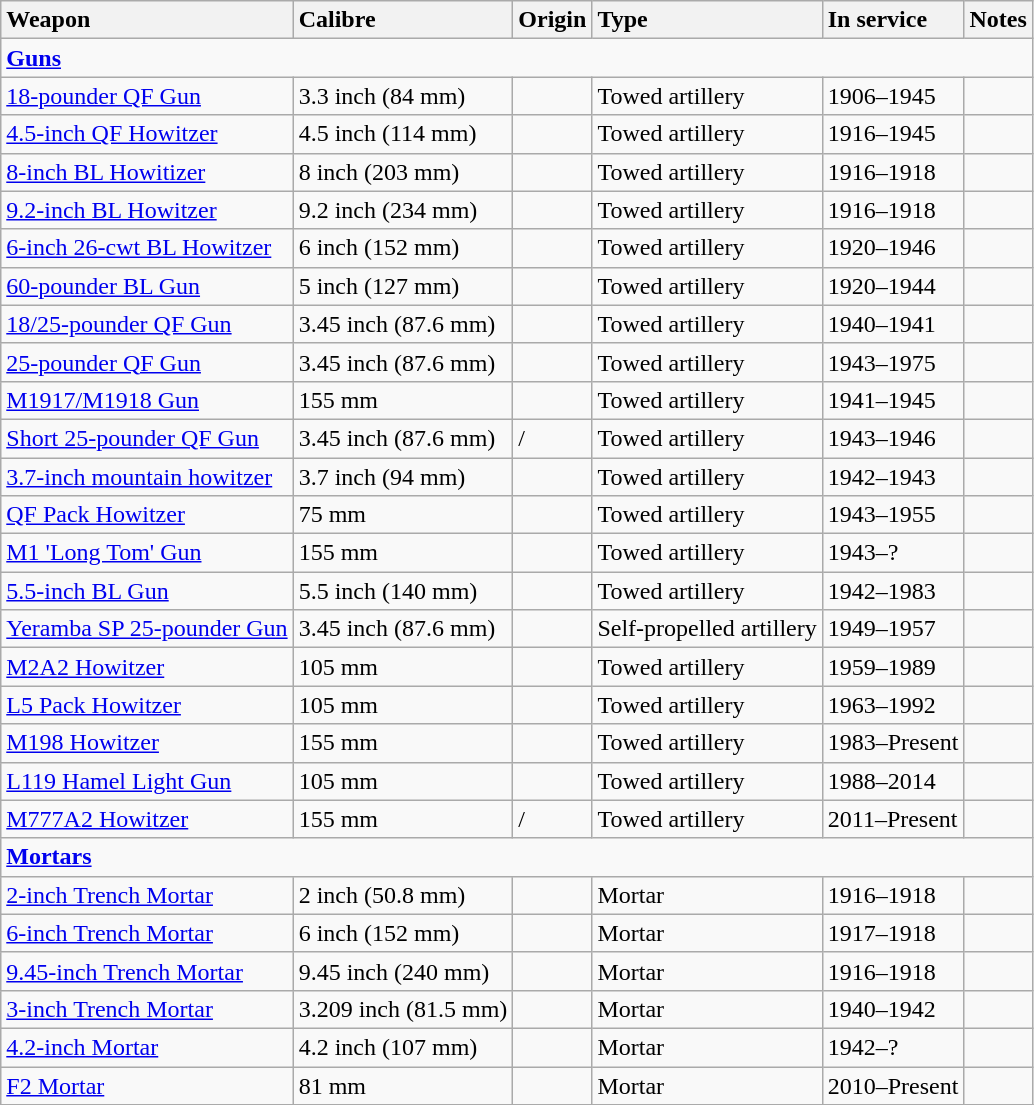<table class="wikitable">
<tr>
<th style="text-align: left; ">Weapon</th>
<th style="text-align: left; ">Calibre</th>
<th style="text-align: left; ">Origin</th>
<th style="text-align: left; ">Type</th>
<th style="text-align: left; ">In service</th>
<th style="text-align: left; ">Notes</th>
</tr>
<tr>
<td colspan="6" style="text-align: left;"><strong><a href='#'>Guns</a></strong></td>
</tr>
<tr>
<td><a href='#'>18-pounder QF Gun</a></td>
<td>3.3 inch (84 mm)</td>
<td></td>
<td>Towed artillery</td>
<td>1906–1945</td>
<td></td>
</tr>
<tr>
<td><a href='#'>4.5-inch QF Howitzer</a></td>
<td>4.5 inch (114 mm)</td>
<td></td>
<td>Towed artillery</td>
<td>1916–1945</td>
<td></td>
</tr>
<tr>
<td><a href='#'>8-inch BL Howitizer</a></td>
<td>8 inch (203 mm)</td>
<td></td>
<td>Towed artillery</td>
<td>1916–1918</td>
<td></td>
</tr>
<tr>
<td><a href='#'>9.2-inch BL Howitzer</a></td>
<td>9.2 inch (234 mm)</td>
<td></td>
<td>Towed artillery</td>
<td>1916–1918</td>
<td></td>
</tr>
<tr>
<td><a href='#'>6-inch 26-cwt BL Howitzer</a></td>
<td>6 inch (152 mm)</td>
<td></td>
<td>Towed artillery</td>
<td>1920–1946</td>
<td></td>
</tr>
<tr>
<td><a href='#'>60-pounder BL Gun</a></td>
<td>5 inch (127 mm)</td>
<td></td>
<td>Towed artillery</td>
<td>1920–1944</td>
<td></td>
</tr>
<tr>
<td><a href='#'>18/25-pounder QF Gun</a></td>
<td>3.45 inch (87.6 mm)</td>
<td></td>
<td>Towed artillery</td>
<td>1940–1941</td>
<td></td>
</tr>
<tr>
<td><a href='#'>25-pounder QF Gun</a></td>
<td>3.45 inch (87.6 mm)</td>
<td></td>
<td>Towed artillery</td>
<td>1943–1975</td>
<td></td>
</tr>
<tr>
<td><a href='#'>M1917/M1918 Gun</a></td>
<td>155 mm</td>
<td></td>
<td>Towed artillery</td>
<td>1941–1945</td>
<td></td>
</tr>
<tr>
<td><a href='#'>Short 25-pounder QF Gun</a></td>
<td>3.45 inch (87.6 mm)</td>
<td> / </td>
<td>Towed artillery</td>
<td>1943–1946</td>
<td></td>
</tr>
<tr>
<td><a href='#'>3.7-inch mountain howitzer</a></td>
<td>3.7 inch (94 mm)</td>
<td></td>
<td>Towed artillery</td>
<td>1942–1943</td>
<td></td>
</tr>
<tr>
<td><a href='#'>QF Pack Howitzer</a></td>
<td>75 mm</td>
<td></td>
<td>Towed artillery</td>
<td>1943–1955</td>
<td></td>
</tr>
<tr>
<td><a href='#'>M1 'Long Tom' Gun</a></td>
<td>155 mm</td>
<td></td>
<td>Towed artillery</td>
<td>1943–?</td>
<td></td>
</tr>
<tr>
<td><a href='#'>5.5-inch BL Gun</a></td>
<td>5.5 inch (140 mm)</td>
<td></td>
<td>Towed artillery</td>
<td>1942–1983</td>
<td></td>
</tr>
<tr>
<td><a href='#'>Yeramba SP 25-pounder Gun</a></td>
<td>3.45 inch (87.6 mm)</td>
<td></td>
<td>Self-propelled artillery</td>
<td>1949–1957</td>
<td></td>
</tr>
<tr>
<td><a href='#'>M2A2 Howitzer</a></td>
<td>105 mm</td>
<td></td>
<td>Towed artillery</td>
<td>1959–1989</td>
<td></td>
</tr>
<tr>
<td><a href='#'>L5 Pack Howitzer</a></td>
<td>105 mm</td>
<td></td>
<td>Towed artillery</td>
<td>1963–1992</td>
<td></td>
</tr>
<tr>
<td><a href='#'>M198 Howitzer</a></td>
<td>155 mm</td>
<td></td>
<td>Towed artillery</td>
<td>1983–Present</td>
<td></td>
</tr>
<tr>
<td><a href='#'>L119 Hamel Light Gun</a></td>
<td>105 mm</td>
<td></td>
<td>Towed artillery</td>
<td>1988–2014</td>
<td></td>
</tr>
<tr>
<td><a href='#'>M777A2 Howitzer</a></td>
<td>155 mm</td>
<td> / </td>
<td>Towed artillery</td>
<td>2011–Present</td>
<td></td>
</tr>
<tr>
<td colspan="6" style="text-align: left;"><strong><a href='#'>Mortars</a></strong></td>
</tr>
<tr>
<td><a href='#'>2-inch Trench Mortar</a></td>
<td>2 inch (50.8 mm)</td>
<td></td>
<td>Mortar</td>
<td>1916–1918</td>
<td></td>
</tr>
<tr>
<td><a href='#'>6-inch Trench Mortar</a></td>
<td>6 inch (152 mm)</td>
<td></td>
<td>Mortar</td>
<td>1917–1918</td>
<td></td>
</tr>
<tr>
<td><a href='#'>9.45-inch Trench Mortar</a></td>
<td>9.45 inch (240 mm)</td>
<td></td>
<td>Mortar</td>
<td>1916–1918</td>
<td></td>
</tr>
<tr>
<td><a href='#'>3-inch Trench Mortar</a></td>
<td>3.209 inch (81.5 mm)</td>
<td></td>
<td>Mortar</td>
<td>1940–1942</td>
<td></td>
</tr>
<tr>
<td><a href='#'>4.2-inch Mortar</a></td>
<td>4.2 inch (107 mm)</td>
<td></td>
<td>Mortar</td>
<td>1942–?</td>
<td></td>
</tr>
<tr>
<td><a href='#'>F2 Mortar</a></td>
<td>81 mm</td>
<td></td>
<td>Mortar</td>
<td>2010–Present</td>
<td></td>
</tr>
<tr>
</tr>
</table>
